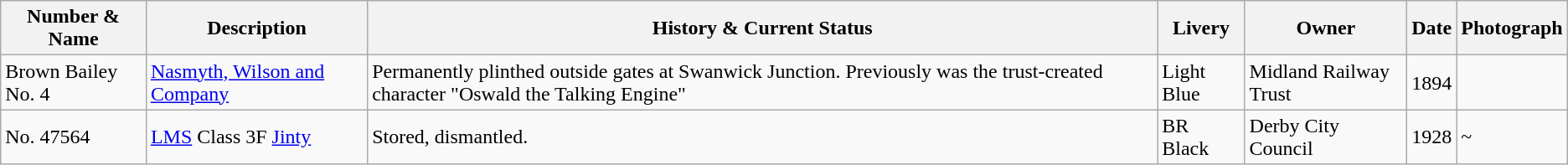<table class="wikitable">
<tr>
<th>Number & Name</th>
<th>Description</th>
<th>History & Current Status</th>
<th>Livery</th>
<th>Owner</th>
<th>Date</th>
<th>Photograph</th>
</tr>
<tr>
<td>Brown Bailey No. 4</td>
<td><a href='#'>Nasmyth, Wilson and Company</a> </td>
<td>Permanently plinthed outside gates at Swanwick Junction. Previously was the trust-created character "Oswald the Talking Engine"</td>
<td>Light Blue</td>
<td>Midland Railway Trust</td>
<td>1894</td>
<td></td>
</tr>
<tr>
<td>No. 47564</td>
<td><a href='#'>LMS</a> Class 3F <a href='#'>Jinty</a> </td>
<td>Stored, dismantled.</td>
<td>BR Black</td>
<td>Derby City Council</td>
<td>1928</td>
<td>~</td>
</tr>
</table>
